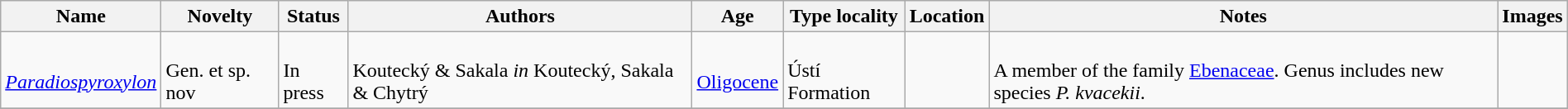<table class="wikitable sortable" align="center" width="100%">
<tr>
<th>Name</th>
<th>Novelty</th>
<th>Status</th>
<th>Authors</th>
<th>Age</th>
<th>Type locality</th>
<th>Location</th>
<th>Notes</th>
<th>Images</th>
</tr>
<tr>
<td><br><em><a href='#'>Paradiospyroxylon</a></em></td>
<td><br>Gen. et sp. nov</td>
<td><br>In press</td>
<td><br>Koutecký & Sakala <em>in</em> Koutecký, Sakala & Chytrý</td>
<td><br><a href='#'>Oligocene</a></td>
<td><br>Ústí Formation</td>
<td><br></td>
<td><br>A member of the family <a href='#'>Ebenaceae</a>. Genus includes new species <em>P. kvacekii</em>.</td>
<td></td>
</tr>
<tr>
</tr>
</table>
